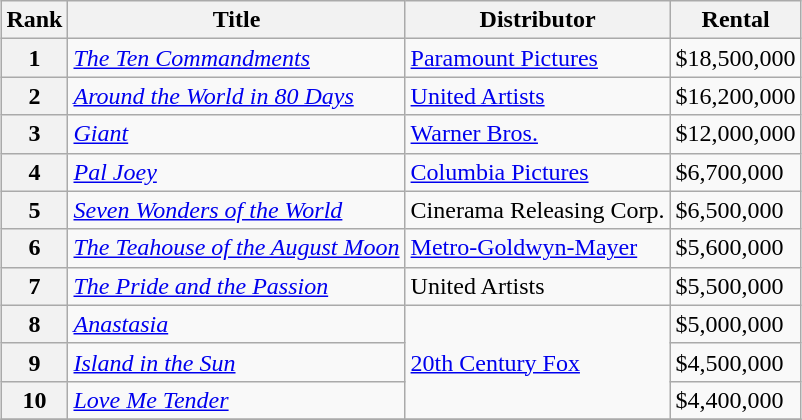<table class="wikitable sortable" style="margin:auto; margin:auto;">
<tr>
<th>Rank</th>
<th>Title</th>
<th>Distributor</th>
<th>Rental</th>
</tr>
<tr>
<th style="text-align:center;">1</th>
<td><em><a href='#'>The Ten Commandments</a></em></td>
<td><a href='#'>Paramount Pictures</a></td>
<td>$18,500,000</td>
</tr>
<tr>
<th style="text-align:center;">2</th>
<td><em><a href='#'>Around the World in 80 Days</a></em></td>
<td><a href='#'>United Artists</a></td>
<td>$16,200,000</td>
</tr>
<tr>
<th style="text-align:center;">3</th>
<td><em><a href='#'>Giant</a></em></td>
<td><a href='#'>Warner Bros.</a></td>
<td>$12,000,000</td>
</tr>
<tr>
<th style="text-align:center;">4</th>
<td><em><a href='#'>Pal Joey</a></em></td>
<td><a href='#'>Columbia Pictures</a></td>
<td>$6,700,000</td>
</tr>
<tr>
<th style="text-align:center;">5</th>
<td><em><a href='#'>Seven Wonders of the World</a></em></td>
<td>Cinerama Releasing Corp.</td>
<td>$6,500,000</td>
</tr>
<tr>
<th style="text-align:center;">6</th>
<td><em><a href='#'>The Teahouse of the August Moon</a></em></td>
<td><a href='#'>Metro-Goldwyn-Mayer</a></td>
<td>$5,600,000</td>
</tr>
<tr>
<th style="text-align:center;">7</th>
<td><em><a href='#'>The Pride and the Passion</a></em></td>
<td>United Artists</td>
<td>$5,500,000</td>
</tr>
<tr>
<th style="text-align:center;">8</th>
<td><em><a href='#'>Anastasia</a></em></td>
<td rowspan="3"><a href='#'>20th Century Fox</a></td>
<td>$5,000,000</td>
</tr>
<tr>
<th style="text-align:center;">9</th>
<td><em><a href='#'>Island in the Sun</a></em></td>
<td>$4,500,000</td>
</tr>
<tr>
<th style="text-align:center;">10</th>
<td><em><a href='#'>Love Me Tender</a></em></td>
<td>$4,400,000</td>
</tr>
<tr>
</tr>
</table>
